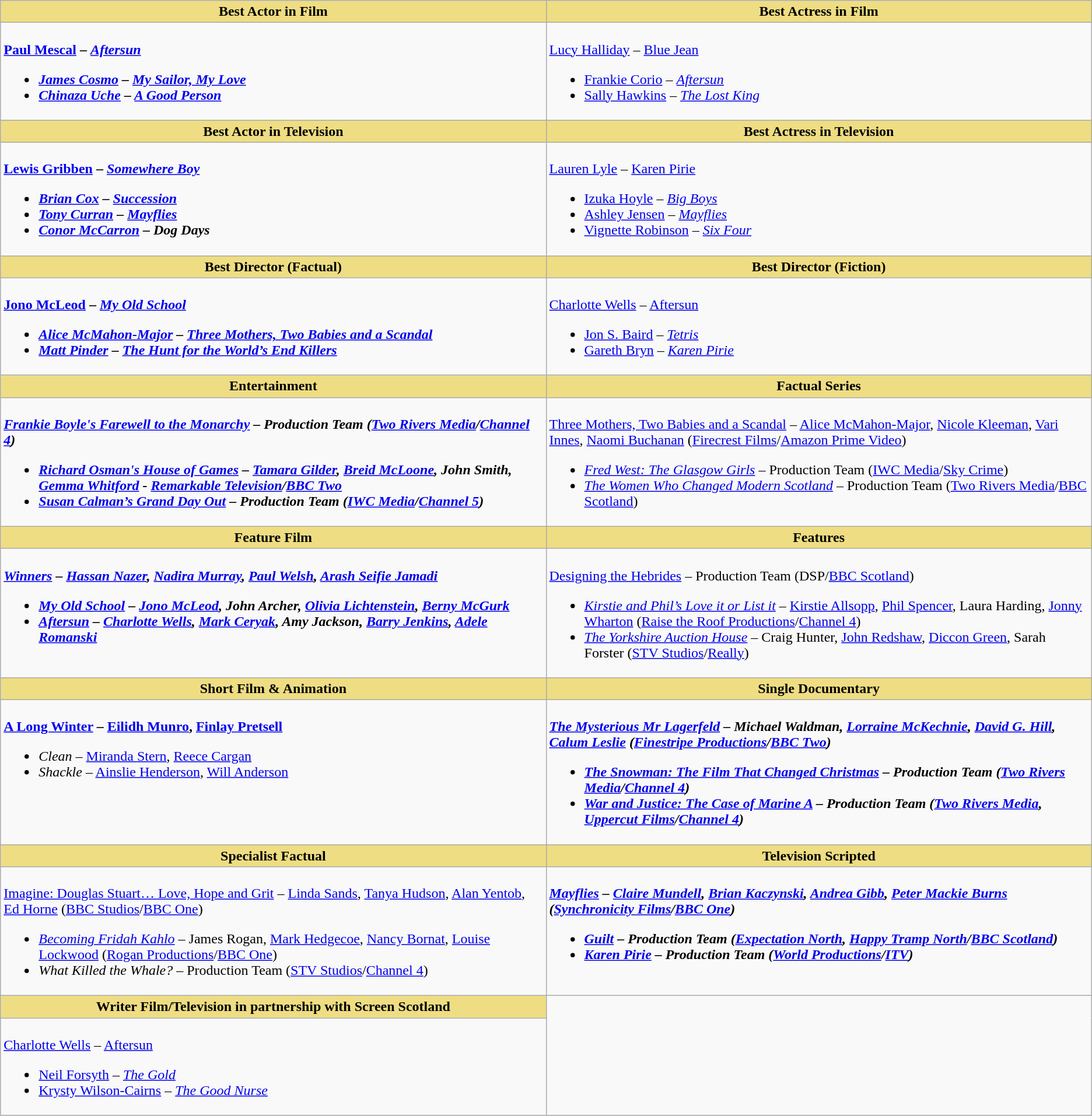<table class=wikitable>
<tr>
<th style="background:#EEDD82; width:50%">Best Actor in Film</th>
<th style="background:#EEDD82; width:50%">Best Actress in Film</th>
</tr>
<tr>
<td valign="top"><br><strong><a href='#'>Paul Mescal</a> – <em><a href='#'>Aftersun</a><strong><em><ul><li><a href='#'>James Cosmo</a> – </em><a href='#'>My Sailor, My Love</a><em></li><li><a href='#'>Chinaza Uche</a> – </em><a href='#'>A Good Person</a><em></li></ul></td>
<td valign="top"><br></strong><a href='#'>Lucy Halliday</a> – </em><a href='#'>Blue Jean</a></em></strong><ul><li><a href='#'>Frankie Corio</a> – <em><a href='#'>Aftersun</a></em></li><li><a href='#'>Sally Hawkins</a> – <em><a href='#'>The Lost King</a></em></li></ul></td>
</tr>
<tr>
<th style="background:#EEDD82; width:50%">Best Actor in Television</th>
<th style="background:#EEDD82; width:50%">Best Actress in Television</th>
</tr>
<tr>
<td valign="top"><br><strong><a href='#'>Lewis Gribben</a> – <em><a href='#'>Somewhere Boy</a><strong><em><ul><li><a href='#'>Brian Cox</a> – </em><a href='#'>Succession</a><em></li><li><a href='#'>Tony Curran</a> – </em><a href='#'>Mayflies</a><em></li><li><a href='#'>Conor McCarron</a> – </em>Dog Days<em></li></ul></td>
<td valign="top"><br></strong><a href='#'>Lauren Lyle</a> – </em><a href='#'>Karen Pirie</a></em></strong><ul><li><a href='#'>Izuka Hoyle</a> – <em><a href='#'>Big Boys</a></em></li><li><a href='#'>Ashley Jensen</a> – <em><a href='#'>Mayflies</a></em></li><li><a href='#'>Vignette Robinson</a> – <em><a href='#'>Six Four</a></em></li></ul></td>
</tr>
<tr>
<th style="background:#EEDD82; width:50%">Best Director (Factual)</th>
<th style="background:#EEDD82; width:50%">Best Director (Fiction)</th>
</tr>
<tr>
<td valign="top"><br><strong><a href='#'>Jono McLeod</a> – <em><a href='#'>My Old School</a><strong><em><ul><li><a href='#'>Alice McMahon-Major</a> – </em><a href='#'>Three Mothers, Two Babies and a Scandal</a><em></li><li><a href='#'>Matt Pinder</a> – </em><a href='#'>The Hunt for the World’s End Killers</a><em></li></ul></td>
<td valign="top"><br></strong><a href='#'>Charlotte Wells</a> – </em><a href='#'>Aftersun</a></em></strong><ul><li><a href='#'>Jon S. Baird</a> – <em><a href='#'>Tetris</a></em></li><li><a href='#'>Gareth Bryn</a> – <em><a href='#'>Karen Pirie</a></em></li></ul></td>
</tr>
<tr>
<th style="background:#EEDD82; width:50%">Entertainment</th>
<th style="background:#EEDD82; width:50%">Factual Series</th>
</tr>
<tr>
<td valign="top"><br><strong><em><a href='#'>Frankie Boyle's Farewell to the Monarchy</a><em> – Production Team (<a href='#'>Two Rivers Media</a>/<a href='#'>Channel 4</a>)<strong><ul><li></em><a href='#'>Richard Osman's House of Games</a><em> – <a href='#'>Tamara Gilder</a>, <a href='#'>Breid McLoone</a>, John Smith, <a href='#'>Gemma Whitford</a> - <a href='#'>Remarkable Television</a>/<a href='#'>BBC Two</a></li><li></em><a href='#'>Susan Calman’s Grand Day Out</a><em> – Production Team (<a href='#'>IWC Media</a>/<a href='#'>Channel 5</a>)</li></ul></td>
<td valign="top"><br></em></strong><a href='#'>Three Mothers, Two Babies and a Scandal</a></em> – <a href='#'>Alice McMahon-Major</a>, <a href='#'>Nicole Kleeman</a>, <a href='#'>Vari Innes</a>, <a href='#'>Naomi Buchanan</a> (<a href='#'>Firecrest Films</a>/<a href='#'>Amazon Prime Video</a>)</strong><ul><li><em><a href='#'>Fred West: The Glasgow Girls</a></em> – Production Team (<a href='#'>IWC Media</a>/<a href='#'>Sky Crime</a>)</li><li><em><a href='#'>The Women Who Changed Modern Scotland</a></em> – Production Team (<a href='#'>Two Rivers Media</a>/<a href='#'>BBC Scotland</a>)</li></ul></td>
</tr>
<tr>
<th style="background:#EEDD82; width:50%">Feature Film</th>
<th style="background:#EEDD82; width:50%">Features</th>
</tr>
<tr>
<td valign="top"><br><strong><em><a href='#'>Winners</a><em> – <a href='#'>Hassan Nazer</a>, <a href='#'>Nadira Murray</a>, <a href='#'>Paul Welsh</a>, <a href='#'>Arash Seifie Jamadi</a><strong><ul><li></em><a href='#'>My Old School</a><em> – <a href='#'>Jono McLeod</a>, John Archer, <a href='#'>Olivia Lichtenstein</a>, <a href='#'>Berny McGurk</a></li><li></em><a href='#'>Aftersun</a><em> – <a href='#'>Charlotte Wells</a>, <a href='#'>Mark Ceryak</a>, Amy Jackson, <a href='#'>Barry Jenkins</a>, <a href='#'>Adele Romanski</a></li></ul></td>
<td valign="top"><br></em></strong><a href='#'>Designing the Hebrides</a></em> – </strong>Production Team (DSP/<a href='#'>BBC Scotland</a>)<ul><li><em><a href='#'>Kirstie and Phil’s Love it or List it</a></em> – <a href='#'>Kirstie Allsopp</a>, <a href='#'>Phil Spencer</a>, Laura Harding, <a href='#'>Jonny Wharton</a> (<a href='#'>Raise the Roof Productions</a>/<a href='#'>Channel 4</a>)</li><li><em><a href='#'>The Yorkshire Auction House</a></em> – Craig Hunter, <a href='#'>John Redshaw</a>, <a href='#'>Diccon Green</a>, Sarah Forster (<a href='#'>STV Studios</a>/<a href='#'>Really</a>)</li></ul></td>
</tr>
<tr>
<th style="background:#EEDD82; width:50%">Short Film & Animation</th>
<th style="background:#EEDD82; width:50%">Single Documentary</th>
</tr>
<tr>
<td valign="top"><br><strong><a href='#'>A Long Winter</a> – <a href='#'>Eilidh Munro</a>, <a href='#'>Finlay Pretsell</a></strong><ul><li><em>Clean</em> – <a href='#'>Miranda Stern</a>, <a href='#'>Reece Cargan</a></li><li><em>Shackle</em> – <a href='#'>Ainslie Henderson</a>, <a href='#'>Will Anderson</a></li></ul></td>
<td valign="top"><br><strong><em><a href='#'>The Mysterious Mr Lagerfeld</a><em> – Michael Waldman, <a href='#'>Lorraine McKechnie</a>, <a href='#'>David G. Hill</a>, <a href='#'>Calum Leslie</a> (<a href='#'>Finestripe Productions</a>/<a href='#'>BBC Two</a>)<strong><ul><li></em><a href='#'>The Snowman: The Film That Changed Christmas</a><em> – Production Team (<a href='#'>Two Rivers Media</a>/<a href='#'>Channel 4</a>)</li><li></em><a href='#'>War and Justice: The Case of Marine A</a><em> – Production Team (<a href='#'>Two Rivers Media</a>, <a href='#'>Uppercut Films</a>/<a href='#'>Channel 4</a>)</li></ul></td>
</tr>
<tr>
<th style="background:#EEDD82; width:50%">Specialist Factual</th>
<th style="background:#EEDD82; width:50%">Television Scripted</th>
</tr>
<tr>
<td valign="top"><br></em></strong><a href='#'>Imagine: Douglas Stuart… Love, Hope and Grit</a></em> – <a href='#'>Linda Sands</a>, <a href='#'>Tanya Hudson</a>, <a href='#'>Alan Yentob</a>, <a href='#'>Ed Horne</a> (<a href='#'>BBC Studios</a>/<a href='#'>BBC One</a>)</strong><ul><li><em><a href='#'>Becoming Fridah Kahlo</a></em> – James Rogan, <a href='#'>Mark Hedgecoe</a>, <a href='#'>Nancy Bornat</a>, <a href='#'>Louise Lockwood</a> (<a href='#'>Rogan Productions</a>/<a href='#'>BBC One</a>)</li><li><em>What Killed the Whale?</em> – Production Team (<a href='#'>STV Studios</a>/<a href='#'>Channel 4</a>)</li></ul></td>
<td valign="top"><br><strong><em><a href='#'>Mayflies</a><em> – <a href='#'>Claire Mundell</a>, <a href='#'>Brian Kaczynski</a>, <a href='#'>Andrea Gibb</a>, <a href='#'>Peter Mackie Burns</a> (<a href='#'>Synchronicity Films</a>/<a href='#'>BBC One</a>)<strong><ul><li></em><a href='#'>Guilt</a><em> – Production Team (<a href='#'>Expectation North</a>, <a href='#'>Happy Tramp North</a>/<a href='#'>BBC Scotland</a>)</li><li></em><a href='#'>Karen Pirie</a><em> – Production Team (<a href='#'>World Productions</a>/<a href='#'>ITV</a>)</li></ul></td>
</tr>
<tr>
<th style="background:#EEDD82; width:50%">Writer Film/Television in partnership with Screen Scotland</th>
</tr>
<tr>
<td valign="top"><br></strong><a href='#'>Charlotte Wells</a> – </em><a href='#'>Aftersun</a></em></strong><ul><li><a href='#'>Neil Forsyth</a> – <em><a href='#'>The Gold</a></em></li><li><a href='#'>Krysty Wilson-Cairns</a> – <em><a href='#'>The Good Nurse</a></em></li></ul></td>
</tr>
</table>
